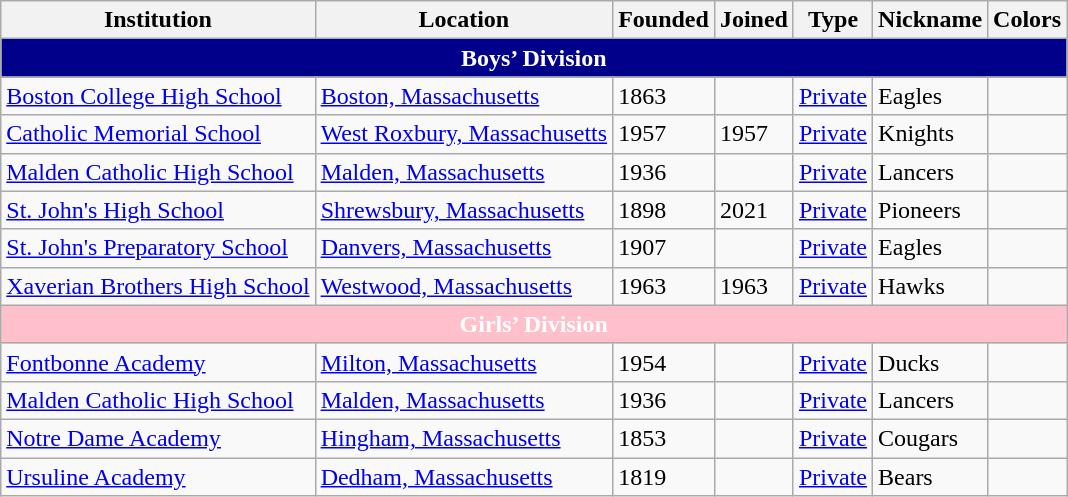<table class="wikitable sortable">
<tr>
<th>Institution</th>
<th>Location</th>
<th>Founded</th>
<th>Joined</th>
<th>Type</th>
<th>Nickname</th>
<th>Colors</th>
</tr>
<tr class="sortbottom">
<th colspan="8" style="background: darkblue; color: white;">Boys’ Division</th>
</tr>
<tr>
<td><a href='#'>Boston College High School</a></td>
<td><a href='#'>Boston, Massachusetts</a></td>
<td>1863</td>
<td></td>
<td><a href='#'>Private</a></td>
<td>Eagles</td>
<td> </td>
</tr>
<tr>
<td><a href='#'>Catholic Memorial School</a></td>
<td><a href='#'>West Roxbury, Massachusetts</a></td>
<td>1957</td>
<td>1957</td>
<td><a href='#'>Private</a></td>
<td>Knights</td>
<td> </td>
</tr>
<tr>
<td><a href='#'>Malden Catholic High School</a></td>
<td><a href='#'>Malden, Massachusetts</a></td>
<td>1936</td>
<td></td>
<td><a href='#'>Private</a></td>
<td>Lancers</td>
<td> </td>
</tr>
<tr>
<td><a href='#'>St. John's High School</a></td>
<td><a href='#'>Shrewsbury, Massachusetts</a></td>
<td>1898</td>
<td>2021</td>
<td><a href='#'>Private</a></td>
<td>Pioneers</td>
<td> </td>
</tr>
<tr>
<td><a href='#'>St. John's Preparatory School</a></td>
<td><a href='#'>Danvers, Massachusetts</a></td>
<td>1907</td>
<td></td>
<td><a href='#'>Private</a></td>
<td>Eagles</td>
<td> </td>
</tr>
<tr>
<td><a href='#'>Xaverian Brothers High School</a></td>
<td><a href='#'>Westwood, Massachusetts</a></td>
<td>1963</td>
<td>1963</td>
<td><a href='#'>Private</a></td>
<td>Hawks</td>
<td> </td>
</tr>
<tr class="sortbottom">
<th colspan="8" style="background: pink; color: white;">Girls’ Division</th>
</tr>
<tr>
<td><a href='#'>Fontbonne Academy</a></td>
<td><a href='#'>Milton, Massachusetts</a></td>
<td>1954</td>
<td></td>
<td><a href='#'>Private</a></td>
<td>Ducks</td>
<td> </td>
</tr>
<tr>
<td><a href='#'>Malden Catholic High School</a></td>
<td><a href='#'>Malden, Massachusetts</a></td>
<td>1936</td>
<td></td>
<td><a href='#'>Private</a></td>
<td>Lancers</td>
<td> </td>
</tr>
<tr>
<td><a href='#'>Notre Dame Academy</a></td>
<td><a href='#'>Hingham, Massachusetts</a></td>
<td>1853</td>
<td></td>
<td><a href='#'>Private</a></td>
<td>Cougars</td>
<td> </td>
</tr>
<tr>
<td><a href='#'>Ursuline Academy</a></td>
<td><a href='#'>Dedham, Massachusetts</a></td>
<td>1819</td>
<td></td>
<td><a href='#'>Private</a></td>
<td>Bears</td>
<td> </td>
</tr>
</table>
